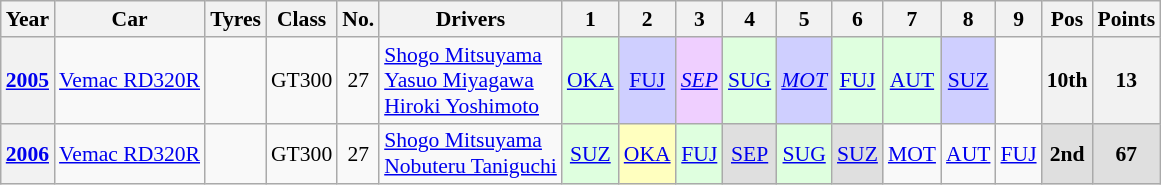<table class="wikitable" style="text-align:center; font-size:90%">
<tr>
<th>Year</th>
<th>Car</th>
<th>Tyres</th>
<th>Class</th>
<th>No.</th>
<th>Drivers</th>
<th>1</th>
<th>2</th>
<th>3</th>
<th>4</th>
<th>5</th>
<th>6</th>
<th>7</th>
<th>8</th>
<th>9</th>
<th>Pos</th>
<th>Points</th>
</tr>
<tr>
<th><a href='#'>2005</a></th>
<td><a href='#'>Vemac RD320R</a></td>
<td></td>
<td>GT300</td>
<td>27</td>
<td align="left"> <a href='#'>Shogo Mitsuyama</a><br> <a href='#'>Yasuo Miyagawa</a><br> <a href='#'>Hiroki Yoshimoto</a></td>
<td style="background:#dfffdf;"><a href='#'>OKA</a><br></td>
<td style="background:#cfcfff;"><a href='#'>FUJ</a><br></td>
<td style="background:#efcfff;"><a href='#'><em>SEP</em></a><br></td>
<td style="background:#dfffdf;"><a href='#'>SUG</a><br></td>
<td style="background:#cfcfff;"><a href='#'><em>MOT</em></a><br></td>
<td style="background:#dfffdf;"><a href='#'>FUJ</a><br></td>
<td style="background:#dfffdf;"><a href='#'>AUT</a><br></td>
<td style="background:#cfcfff;"><a href='#'>SUZ</a><br></td>
<td></td>
<th>10th</th>
<th>13</th>
</tr>
<tr>
<th><a href='#'>2006</a></th>
<td><a href='#'>Vemac RD320R</a></td>
<td></td>
<td>GT300</td>
<td>27</td>
<td align="left"> <a href='#'>Shogo Mitsuyama</a><br> <a href='#'>Nobuteru Taniguchi</a></td>
<td style="background:#dfffdf;"><a href='#'>SUZ</a><br></td>
<td style="background:#ffffbf;"><a href='#'>OKA</a><br></td>
<td style="background:#dfffdf;"><a href='#'>FUJ</a><br></td>
<td style="background:#dfdfdf;"><a href='#'>SEP</a><br></td>
<td style="background:#dfffdf;"><a href='#'>SUG</a><br></td>
<td style="background:#dfdfdf;"><a href='#'>SUZ</a><br></td>
<td><a href='#'>MOT</a></td>
<td><a href='#'>AUT</a></td>
<td><a href='#'>FUJ</a></td>
<td style="background:#dfdfdf;"><strong>2nd</strong></td>
<td style="background:#dfdfdf;"><strong>67</strong></td>
</tr>
</table>
